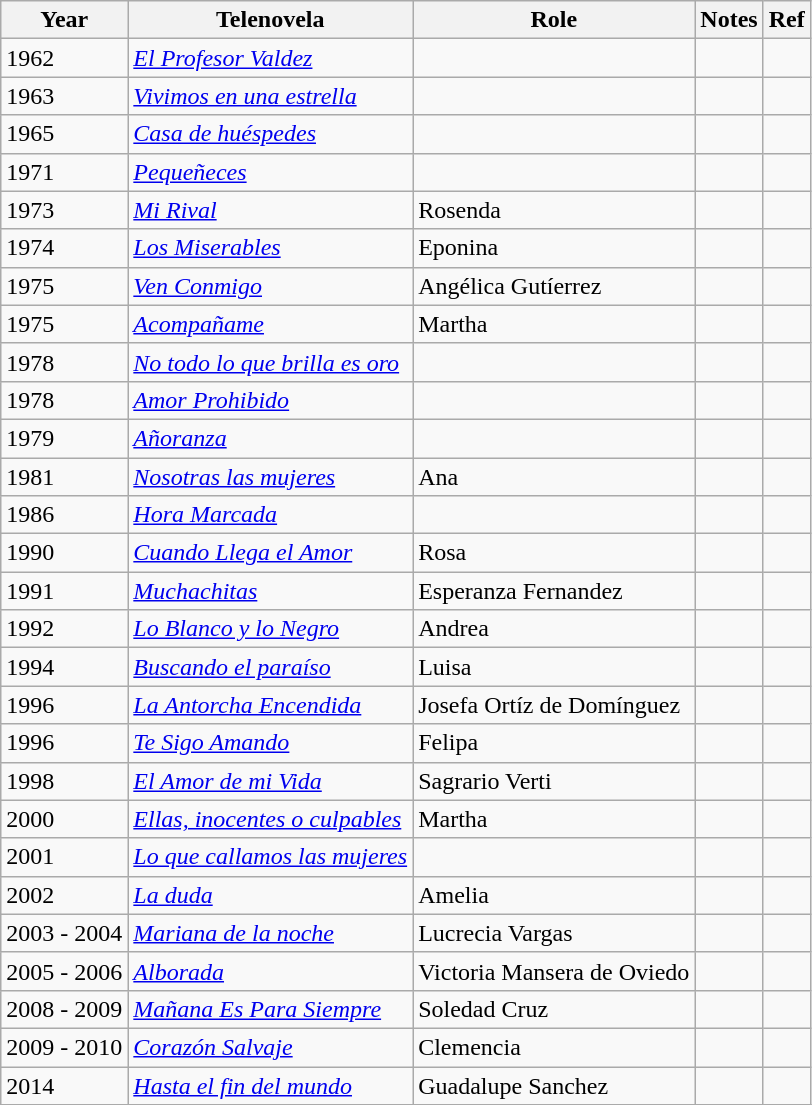<table class="wikitable sortable">
<tr>
<th>Year</th>
<th>Telenovela</th>
<th>Role</th>
<th class="unsortable">Notes</th>
<th class="unsortable">Ref</th>
</tr>
<tr>
<td>1962</td>
<td><em><a href='#'>El Profesor Valdez</a></em></td>
<td></td>
<td></td>
<td></td>
</tr>
<tr>
<td>1963</td>
<td><em><a href='#'>Vivimos en una estrella</a></em></td>
<td></td>
<td></td>
<td></td>
</tr>
<tr>
<td>1965</td>
<td><em><a href='#'>Casa de huéspedes</a></em></td>
<td></td>
<td></td>
<td></td>
</tr>
<tr>
<td>1971</td>
<td><em><a href='#'>Pequeñeces</a></em></td>
<td></td>
<td></td>
<td></td>
</tr>
<tr>
<td>1973</td>
<td><em><a href='#'>Mi Rival</a></em></td>
<td>Rosenda</td>
<td></td>
<td></td>
</tr>
<tr>
<td>1974</td>
<td><em><a href='#'>Los Miserables</a></em></td>
<td>Eponina</td>
<td></td>
<td></td>
</tr>
<tr>
<td>1975</td>
<td><em><a href='#'>Ven Conmigo</a></em></td>
<td>Angélica Gutíerrez</td>
<td></td>
<td></td>
</tr>
<tr>
<td>1975</td>
<td><em><a href='#'>Acompañame</a></em></td>
<td>Martha</td>
<td></td>
<td></td>
</tr>
<tr>
<td>1978</td>
<td><em><a href='#'>No todo lo que brilla es oro</a></em></td>
<td></td>
<td></td>
<td></td>
</tr>
<tr>
<td>1978</td>
<td><em><a href='#'>Amor Prohibido</a></em></td>
<td></td>
<td></td>
<td></td>
</tr>
<tr>
<td>1979</td>
<td><em><a href='#'>Añoranza</a></em></td>
<td></td>
<td></td>
<td></td>
</tr>
<tr>
<td>1981</td>
<td><em><a href='#'>Nosotras las mujeres</a></em></td>
<td>Ana</td>
<td></td>
<td></td>
</tr>
<tr>
<td>1986</td>
<td><em><a href='#'>Hora Marcada</a></em></td>
<td></td>
<td></td>
<td></td>
</tr>
<tr>
<td>1990</td>
<td><em><a href='#'>Cuando Llega el Amor</a></em></td>
<td>Rosa</td>
<td></td>
<td></td>
</tr>
<tr>
<td>1991</td>
<td><em><a href='#'>Muchachitas</a></em></td>
<td>Esperanza Fernandez</td>
<td></td>
<td></td>
</tr>
<tr>
<td>1992</td>
<td><em><a href='#'>Lo Blanco y lo Negro</a></em></td>
<td>Andrea</td>
<td></td>
<td></td>
</tr>
<tr>
<td>1994</td>
<td><em><a href='#'>Buscando el paraíso</a></em></td>
<td>Luisa</td>
<td></td>
<td></td>
</tr>
<tr>
<td>1996</td>
<td><em><a href='#'>La Antorcha Encendida</a></em></td>
<td>Josefa Ortíz de Domínguez</td>
<td></td>
<td></td>
</tr>
<tr>
<td>1996</td>
<td><em><a href='#'>Te Sigo Amando</a></em></td>
<td>Felipa</td>
<td></td>
<td></td>
</tr>
<tr>
<td>1998</td>
<td><em><a href='#'>El Amor de mi Vida</a></em></td>
<td>Sagrario Verti</td>
<td></td>
<td></td>
</tr>
<tr>
<td>2000</td>
<td><em><a href='#'>Ellas, inocentes o culpables</a></em></td>
<td>Martha</td>
<td></td>
<td></td>
</tr>
<tr>
<td>2001</td>
<td><em><a href='#'>Lo que callamos las mujeres</a></em></td>
<td></td>
<td></td>
<td></td>
</tr>
<tr>
<td>2002</td>
<td><em><a href='#'>La duda</a></em></td>
<td>Amelia</td>
<td></td>
<td></td>
</tr>
<tr>
<td>2003 - 2004</td>
<td><em><a href='#'>Mariana de la noche</a></em></td>
<td>Lucrecia Vargas</td>
<td></td>
<td></td>
</tr>
<tr>
<td>2005 - 2006</td>
<td><em><a href='#'>Alborada</a></em></td>
<td>Victoria Mansera de Oviedo</td>
<td></td>
<td></td>
</tr>
<tr>
<td>2008 - 2009</td>
<td><em><a href='#'>Mañana Es Para Siempre</a></em></td>
<td>Soledad Cruz</td>
<td></td>
<td></td>
</tr>
<tr>
<td>2009 - 2010</td>
<td><em><a href='#'>Corazón Salvaje</a></em></td>
<td>Clemencia</td>
<td></td>
<td></td>
</tr>
<tr>
<td>2014</td>
<td><em><a href='#'>Hasta el fin del mundo</a></em></td>
<td>Guadalupe Sanchez</td>
<td></td>
<td></td>
</tr>
<tr>
</tr>
</table>
